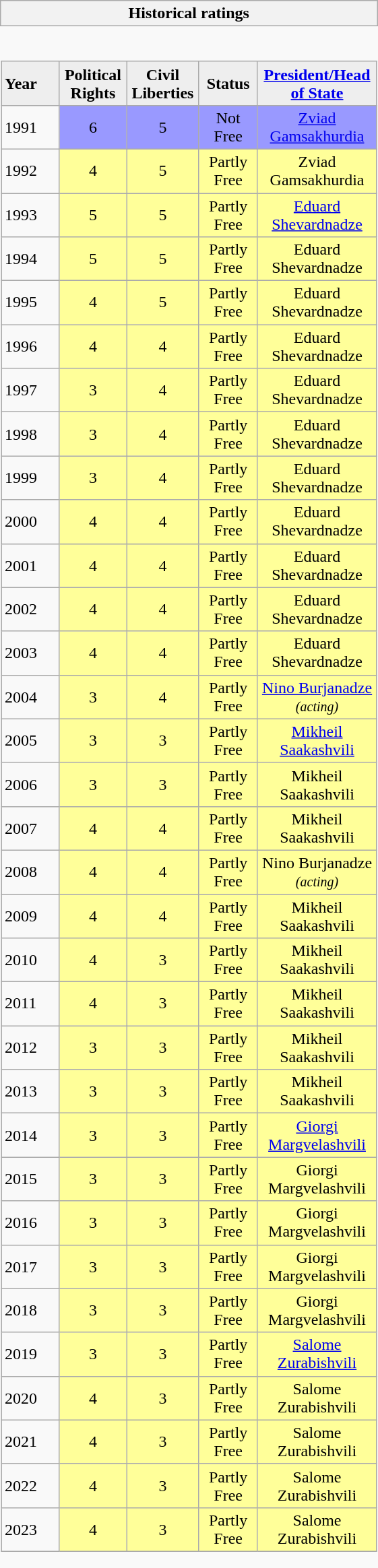<table class="wikitable collapsible collapsed" style="border:none; ">
<tr>
<th>Historical ratings</th>
</tr>
<tr>
<td style="padding:0; border:none;"><br><table class="wikitable sortable" width=100% style="border-collapse:collapse;">
<tr style="background:#eee; font-weight:bold; text-align:center;">
<td style="width:3em; text-align:left;">Year</td>
<td style="width:3em;">Political Rights</td>
<td style="width:3em;">Civil Liberties</td>
<td style="width:3em;">Status</td>
<td style="width:3em;"><a href='#'>President/Head of State</a></td>
</tr>
<tr align=center>
<td align=left>1991</td>
<td style="background:#99f;">6</td>
<td style="background:#99f;">5</td>
<td style="background:#99f;">Not Free</td>
<td style="background:#99f;"><a href='#'>Zviad Gamsakhurdia</a></td>
</tr>
<tr align=center>
<td align=left>1992</td>
<td style="background:#ff9;">4</td>
<td style="background:#ff9;">5</td>
<td style="background:#ff9;">Partly Free</td>
<td style="background:#ff9;">Zviad Gamsakhurdia</td>
</tr>
<tr align=center>
<td align=left>1993</td>
<td style="background:#ff9;">5</td>
<td style="background:#ff9;">5</td>
<td style="background:#ff9;">Partly Free</td>
<td style="background:#ff9;"><a href='#'>Eduard Shevardnadze</a></td>
</tr>
<tr align=center>
<td align=left>1994</td>
<td style="background:#ff9;">5</td>
<td style="background:#ff9;">5</td>
<td style="background:#ff9;">Partly Free</td>
<td style="background:#ff9;">Eduard Shevardnadze</td>
</tr>
<tr align=center>
<td align=left>1995</td>
<td style="background:#ff9;">4</td>
<td style="background:#ff9;">5</td>
<td style="background:#ff9;">Partly Free</td>
<td style="background:#ff9;">Eduard Shevardnadze</td>
</tr>
<tr align=center>
<td align=left>1996</td>
<td style="background:#ff9;">4</td>
<td style="background:#ff9;">4</td>
<td style="background:#ff9;">Partly Free</td>
<td style="background:#ff9;">Eduard Shevardnadze</td>
</tr>
<tr align=center>
<td align=left>1997</td>
<td style="background:#ff9;">3</td>
<td style="background:#ff9;">4</td>
<td style="background:#ff9;">Partly Free</td>
<td style="background:#ff9;">Eduard Shevardnadze</td>
</tr>
<tr align=center>
<td align=left>1998</td>
<td style="background:#ff9;">3</td>
<td style="background:#ff9;">4</td>
<td style="background:#ff9;">Partly Free</td>
<td style="background:#ff9;">Eduard Shevardnadze</td>
</tr>
<tr align=center>
<td align=left>1999</td>
<td style="background:#ff9;">3</td>
<td style="background:#ff9;">4</td>
<td style="background:#ff9;">Partly Free</td>
<td style="background:#ff9;">Eduard Shevardnadze</td>
</tr>
<tr align=center>
<td align=left>2000</td>
<td style="background:#ff9;">4</td>
<td style="background:#ff9;">4</td>
<td style="background:#ff9;">Partly Free</td>
<td style="background:#ff9;">Eduard Shevardnadze</td>
</tr>
<tr align=center>
<td align=left>2001</td>
<td style="background:#ff9;">4</td>
<td style="background:#ff9;">4</td>
<td style="background:#ff9;">Partly Free</td>
<td style="background:#ff9;">Eduard Shevardnadze</td>
</tr>
<tr align=center>
<td align=left>2002</td>
<td style="background:#ff9;">4</td>
<td style="background:#ff9;">4</td>
<td style="background:#ff9;">Partly Free</td>
<td style="background:#ff9;">Eduard Shevardnadze</td>
</tr>
<tr align=center>
<td align=left>2003</td>
<td style="background:#ff9;">4</td>
<td style="background:#ff9;">4</td>
<td style="background:#ff9;">Partly Free</td>
<td style="background:#ff9;">Eduard Shevardnadze</td>
</tr>
<tr align=center>
<td align=left>2004</td>
<td style="background:#ff9;">3</td>
<td style="background:#ff9;">4</td>
<td style="background:#ff9;">Partly Free</td>
<td style="background:#ff9;"><a href='#'>Nino Burjanadze</a> <small><em>(acting)</em></small></td>
</tr>
<tr align=center>
<td align=left>2005</td>
<td style="background:#ff9;">3</td>
<td style="background:#ff9;">3</td>
<td style="background:#ff9;">Partly Free</td>
<td style="background:#ff9;"><a href='#'>Mikheil Saakashvili</a></td>
</tr>
<tr align=center>
<td align=left>2006</td>
<td style="background:#ff9;">3</td>
<td style="background:#ff9;">3</td>
<td style="background:#ff9;">Partly Free</td>
<td style="background:#ff9;">Mikheil Saakashvili</td>
</tr>
<tr align=center>
<td align=left>2007</td>
<td style="background:#ff9;">4</td>
<td style="background:#ff9;">4</td>
<td style="background:#ff9;">Partly Free</td>
<td style="background:#ff9;">Mikheil Saakashvili</td>
</tr>
<tr align=center>
<td align=left>2008</td>
<td style="background:#ff9;">4</td>
<td style="background:#ff9;">4</td>
<td style="background:#ff9;">Partly Free</td>
<td style="background:#ff9;">Nino Burjanadze <small><em>(acting)</em></small></td>
</tr>
<tr align=center>
<td align=left>2009</td>
<td style="background:#ff9;">4</td>
<td style="background:#ff9;">4</td>
<td style="background:#ff9;">Partly Free</td>
<td style="background:#ff9;">Mikheil Saakashvili</td>
</tr>
<tr align=center>
<td align=left>2010</td>
<td style="background:#ff9;">4</td>
<td style="background:#ff9;">3</td>
<td style="background:#ff9;">Partly Free</td>
<td style="background:#ff9;">Mikheil Saakashvili</td>
</tr>
<tr align=center>
<td align=left>2011</td>
<td style="background:#ff9;">4</td>
<td style="background:#ff9;">3</td>
<td style="background:#ff9;">Partly Free</td>
<td style="background:#ff9;">Mikheil Saakashvili</td>
</tr>
<tr align=center>
<td align=left>2012</td>
<td style="background:#ff9;">3</td>
<td style="background:#ff9;">3</td>
<td style="background:#ff9;">Partly Free</td>
<td style="background:#ff9;">Mikheil Saakashvili</td>
</tr>
<tr align=center>
<td align=left>2013</td>
<td style="background:#ff9;">3</td>
<td style="background:#ff9;">3</td>
<td style="background:#ff9;">Partly Free</td>
<td style="background:#ff9;">Mikheil Saakashvili</td>
</tr>
<tr align=center>
<td align=left>2014</td>
<td style="background:#ff9;">3</td>
<td style="background:#ff9;">3</td>
<td style="background:#ff9;">Partly Free</td>
<td style="background:#ff9;"><a href='#'>Giorgi Margvelashvili</a></td>
</tr>
<tr align=center>
<td align=left>2015</td>
<td style="background:#ff9;">3</td>
<td style="background:#ff9;">3</td>
<td style="background:#ff9;">Partly Free</td>
<td style="background:#ff9;">Giorgi Margvelashvili</td>
</tr>
<tr align=center>
<td align=left>2016</td>
<td style="background:#ff9;">3</td>
<td style="background:#ff9;">3</td>
<td style="background:#ff9;">Partly Free</td>
<td style="background:#ff9;">Giorgi Margvelashvili</td>
</tr>
<tr align=center>
<td align=left>2017</td>
<td style="background:#ff9;">3</td>
<td style="background:#ff9;">3</td>
<td style="background:#ff9;">Partly Free</td>
<td style="background:#ff9;">Giorgi Margvelashvili</td>
</tr>
<tr align=center>
<td align=left>2018</td>
<td style="background:#ff9;">3</td>
<td style="background:#ff9;">3</td>
<td style="background:#ff9;">Partly Free</td>
<td style="background:#ff9;">Giorgi Margvelashvili</td>
</tr>
<tr align=center>
<td align=left>2019</td>
<td style="background:#ff9;">3</td>
<td style="background:#ff9;">3</td>
<td style="background:#ff9;">Partly Free</td>
<td style="background:#ff9;"><a href='#'>Salome Zurabishvili</a></td>
</tr>
<tr align=center>
<td align=left>2020</td>
<td style="background:#ff9;">4</td>
<td style="background:#ff9;">3</td>
<td style="background:#ff9;">Partly Free</td>
<td style="background:#ff9;">Salome Zurabishvili</td>
</tr>
<tr align=center>
<td align=left>2021</td>
<td style="background:#ff9;">4</td>
<td style="background:#ff9;">3</td>
<td style="background:#ff9;">Partly Free</td>
<td style="background:#ff9;">Salome Zurabishvili</td>
</tr>
<tr align=center>
<td align=left>2022</td>
<td style="background:#ff9;">4</td>
<td style="background:#ff9;">3</td>
<td style="background:#ff9;">Partly Free</td>
<td style="background:#ff9;">Salome Zurabishvili</td>
</tr>
<tr align=center>
<td align=left>2023</td>
<td style="background:#ff9;">4</td>
<td style="background:#ff9;">3</td>
<td style="background:#ff9;">Partly Free</td>
<td style="background:#ff9;">Salome Zurabishvili</td>
</tr>
</table>
</td>
</tr>
</table>
